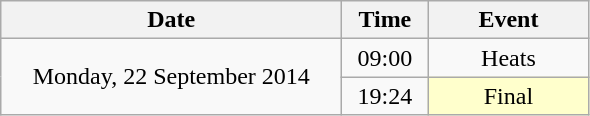<table class = "wikitable" style="text-align:center;">
<tr>
<th width=220>Date</th>
<th width=50>Time</th>
<th width=100>Event</th>
</tr>
<tr>
<td rowspan=2>Monday, 22 September 2014</td>
<td>09:00</td>
<td>Heats</td>
</tr>
<tr>
<td>19:24</td>
<td bgcolor=ffffcc>Final</td>
</tr>
</table>
